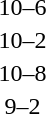<table style="text-align:center">
<tr>
<th width=200></th>
<th width=100></th>
<th width=200></th>
</tr>
<tr>
<td align=right><strong></strong></td>
<td>10–6</td>
<td align=left></td>
</tr>
<tr>
<td align=right><strong></strong></td>
<td>10–2</td>
<td align=left></td>
</tr>
<tr>
<td align=right><strong></strong></td>
<td>10–8</td>
<td align=left></td>
</tr>
<tr>
<td align=right><strong></strong></td>
<td>9–2</td>
<td align=left></td>
</tr>
</table>
